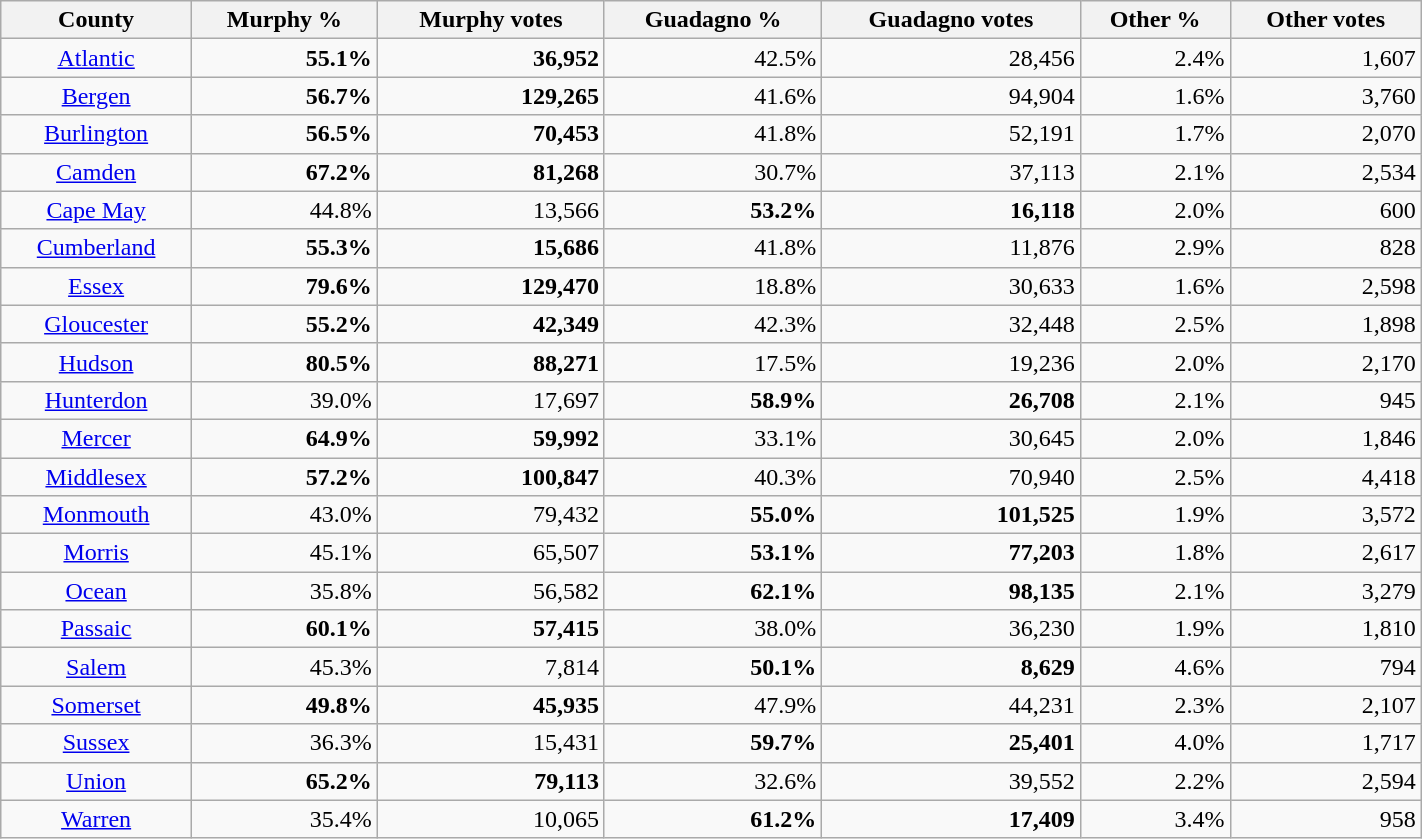<table class="wikitable sortable" style="width:75%; text-align:right;">
<tr>
<th>County</th>
<th>Murphy %</th>
<th>Murphy votes</th>
<th>Guadagno %</th>
<th>Guadagno votes</th>
<th>Other %</th>
<th>Other votes</th>
</tr>
<tr>
<td align="center" ><a href='#'>Atlantic</a></td>
<td><strong>55.1%</strong></td>
<td><strong>36,952</strong></td>
<td>42.5%</td>
<td>28,456</td>
<td>2.4%</td>
<td>1,607</td>
</tr>
<tr>
<td align="center" ><a href='#'>Bergen</a></td>
<td><strong>56.7%</strong></td>
<td><strong>129,265</strong></td>
<td>41.6%</td>
<td>94,904</td>
<td>1.6%</td>
<td>3,760</td>
</tr>
<tr>
<td align="center" ><a href='#'>Burlington</a></td>
<td><strong>56.5%</strong></td>
<td><strong>70,453</strong></td>
<td>41.8%</td>
<td>52,191</td>
<td>1.7%</td>
<td>2,070</td>
</tr>
<tr>
<td align="center" ><a href='#'>Camden</a></td>
<td><strong>67.2%</strong></td>
<td><strong>81,268</strong></td>
<td>30.7%</td>
<td>37,113</td>
<td>2.1%</td>
<td>2,534</td>
</tr>
<tr>
<td align="center" ><a href='#'>Cape May</a></td>
<td>44.8%</td>
<td>13,566</td>
<td><strong>53.2%</strong></td>
<td><strong>16,118</strong></td>
<td>2.0%</td>
<td>600</td>
</tr>
<tr>
<td align="center" ><a href='#'>Cumberland</a></td>
<td><strong>55.3%</strong></td>
<td><strong>15,686</strong></td>
<td>41.8%</td>
<td>11,876</td>
<td>2.9%</td>
<td>828</td>
</tr>
<tr>
<td align="center" ><a href='#'>Essex</a></td>
<td><strong>79.6%</strong></td>
<td><strong>129,470</strong></td>
<td>18.8%</td>
<td>30,633</td>
<td>1.6%</td>
<td>2,598</td>
</tr>
<tr>
<td align="center" ><a href='#'>Gloucester</a></td>
<td><strong>55.2%</strong></td>
<td><strong>42,349</strong></td>
<td>42.3%</td>
<td>32,448</td>
<td>2.5%</td>
<td>1,898</td>
</tr>
<tr>
<td align="center" ><a href='#'>Hudson</a></td>
<td><strong>80.5%</strong></td>
<td><strong>88,271</strong></td>
<td>17.5%</td>
<td>19,236</td>
<td>2.0%</td>
<td>2,170</td>
</tr>
<tr>
<td align="center" ><a href='#'>Hunterdon</a></td>
<td>39.0%</td>
<td>17,697</td>
<td><strong>58.9%</strong></td>
<td><strong>26,708</strong></td>
<td>2.1%</td>
<td>945</td>
</tr>
<tr>
<td align="center" ><a href='#'>Mercer</a></td>
<td><strong>64.9%</strong></td>
<td><strong>59,992</strong></td>
<td>33.1%</td>
<td>30,645</td>
<td>2.0%</td>
<td>1,846</td>
</tr>
<tr>
<td align="center" ><a href='#'>Middlesex</a></td>
<td><strong>57.2%</strong></td>
<td><strong>100,847</strong></td>
<td>40.3%</td>
<td>70,940</td>
<td>2.5%</td>
<td>4,418</td>
</tr>
<tr>
<td align="center" ><a href='#'>Monmouth</a></td>
<td>43.0%</td>
<td>79,432</td>
<td><strong>55.0%</strong></td>
<td><strong>101,525</strong></td>
<td>1.9%</td>
<td>3,572</td>
</tr>
<tr>
<td align="center" ><a href='#'>Morris</a></td>
<td>45.1%</td>
<td>65,507</td>
<td><strong>53.1%</strong></td>
<td><strong>77,203</strong></td>
<td>1.8%</td>
<td>2,617</td>
</tr>
<tr>
<td align="center" ><a href='#'>Ocean</a></td>
<td>35.8%</td>
<td>56,582</td>
<td><strong>62.1%</strong></td>
<td><strong>98,135</strong></td>
<td>2.1%</td>
<td>3,279</td>
</tr>
<tr>
<td align="center" ><a href='#'>Passaic</a></td>
<td><strong>60.1%</strong></td>
<td><strong>57,415</strong></td>
<td>38.0%</td>
<td>36,230</td>
<td>1.9%</td>
<td>1,810</td>
</tr>
<tr>
<td align="center" ><a href='#'>Salem</a></td>
<td>45.3%</td>
<td>7,814</td>
<td><strong>50.1%</strong></td>
<td><strong>8,629</strong></td>
<td>4.6%</td>
<td>794</td>
</tr>
<tr>
<td align="center" ><a href='#'>Somerset</a></td>
<td><strong>49.8%</strong></td>
<td><strong>45,935</strong></td>
<td>47.9%</td>
<td>44,231</td>
<td>2.3%</td>
<td>2,107</td>
</tr>
<tr>
<td align="center" ><a href='#'>Sussex</a></td>
<td>36.3%</td>
<td>15,431</td>
<td><strong>59.7%</strong></td>
<td><strong>25,401</strong></td>
<td>4.0%</td>
<td>1,717</td>
</tr>
<tr>
<td align="center" ><a href='#'>Union</a></td>
<td><strong>65.2%</strong></td>
<td><strong>79,113</strong></td>
<td>32.6%</td>
<td>39,552</td>
<td>2.2%</td>
<td>2,594</td>
</tr>
<tr>
<td align="center" ><a href='#'>Warren</a></td>
<td>35.4%</td>
<td>10,065</td>
<td><strong>61.2%</strong></td>
<td><strong>17,409</strong></td>
<td>3.4%</td>
<td>958</td>
</tr>
</table>
